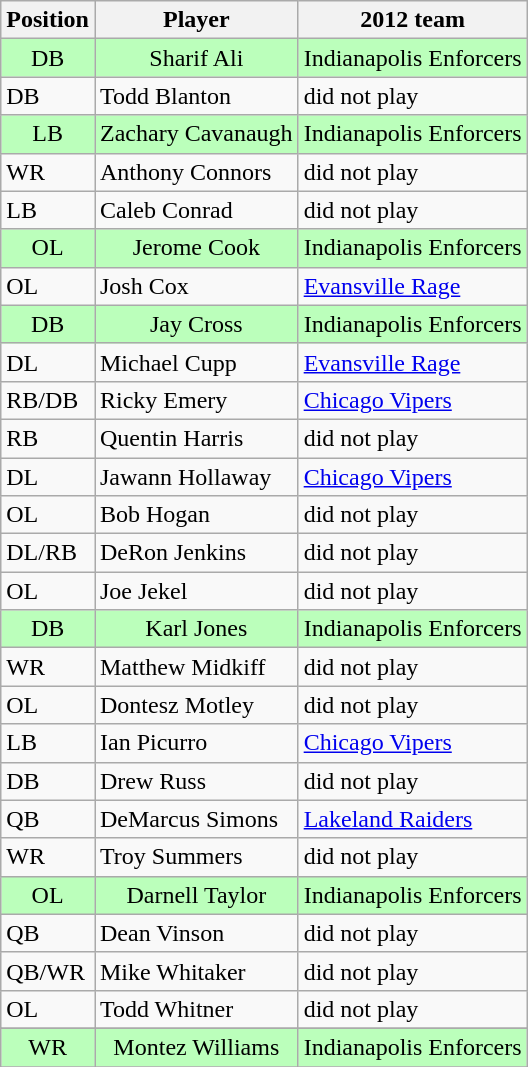<table class="wikitable">
<tr>
<th>Position</th>
<th>Player</th>
<th>2012 team</th>
</tr>
<tr style="background:#bfb; text-align:center;">
<td>DB</td>
<td>Sharif Ali</td>
<td>Indianapolis Enforcers</td>
</tr>
<tr style= style="text->
<td>DB</td>
<td>Todd Blanton</td>
<td>did not play</td>
</tr>
<tr style="background:#bfb; text-align:center;">
<td>LB</td>
<td>Zachary Cavanaugh</td>
<td>Indianapolis Enforcers</td>
</tr>
<tr style= style="text-align:center;">
<td>WR</td>
<td>Anthony Connors</td>
<td>did not play</td>
</tr>
<tr style= style="text-align:center;">
<td>LB</td>
<td>Caleb Conrad</td>
<td>did not play</td>
</tr>
<tr style="background:#bfb; text-align:center;">
<td>OL</td>
<td>Jerome Cook</td>
<td>Indianapolis Enforcers</td>
</tr>
<tr style= style="text-align:center;">
<td>OL</td>
<td>Josh Cox</td>
<td><a href='#'>Evansville Rage</a></td>
</tr>
<tr style="background:#bfb; text-align:center;">
<td>DB</td>
<td>Jay Cross</td>
<td>Indianapolis Enforcers</td>
</tr>
<tr style= style="text-align:center;">
<td>DL</td>
<td>Michael Cupp</td>
<td><a href='#'>Evansville Rage</a></td>
</tr>
<tr style= style="text-align:center;">
<td>RB/DB</td>
<td>Ricky Emery</td>
<td><a href='#'>Chicago Vipers</a></td>
</tr>
<tr style= style="text-align:center;">
<td>RB</td>
<td>Quentin Harris</td>
<td>did not play</td>
</tr>
<tr style= style="text-align:center;">
<td>DL</td>
<td>Jawann Hollaway</td>
<td><a href='#'>Chicago Vipers</a></td>
</tr>
<tr style= style="text-align:center;">
<td>OL</td>
<td>Bob Hogan</td>
<td>did not play</td>
</tr>
<tr style= style="text-align:center;">
<td>DL/RB</td>
<td>DeRon Jenkins</td>
<td>did not play</td>
</tr>
<tr style= style="text-align:center;">
<td>OL</td>
<td>Joe Jekel</td>
<td>did not play</td>
</tr>
<tr style="background:#bfb; text-align:center;">
<td>DB</td>
<td>Karl Jones</td>
<td>Indianapolis Enforcers</td>
</tr>
<tr style= style="text-align:center;">
<td>WR</td>
<td>Matthew Midkiff</td>
<td>did not play</td>
</tr>
<tr style= style="text-align:center;">
<td>OL</td>
<td>Dontesz Motley</td>
<td>did not play</td>
</tr>
<tr style= style="text-align:center;">
<td>LB</td>
<td>Ian Picurro</td>
<td><a href='#'>Chicago Vipers</a></td>
</tr>
<tr style= style="text-align:center;">
<td>DB</td>
<td>Drew Russ</td>
<td>did not play</td>
</tr>
<tr style= style="text-align:center;">
<td>QB</td>
<td>DeMarcus Simons</td>
<td><a href='#'>Lakeland Raiders</a></td>
</tr>
<tr style= style="text-align:center;">
<td>WR</td>
<td>Troy Summers</td>
<td>did not play</td>
</tr>
<tr style="background:#bfb; text-align:center;">
<td>OL</td>
<td>Darnell Taylor</td>
<td>Indianapolis Enforcers</td>
</tr>
<tr style= style="text-align:center;">
<td>QB</td>
<td>Dean Vinson</td>
<td>did not play</td>
</tr>
<tr style= style="text-align:center;">
<td>QB/WR</td>
<td>Mike Whitaker</td>
<td>did not play</td>
</tr>
<tr style= style="text-align:center;">
<td>OL</td>
<td>Todd Whitner</td>
<td>did not play</td>
</tr>
<tr style= style="text-align:center;">
</tr>
<tr style="background:#bfb; text-align:center;">
<td>WR</td>
<td>Montez Williams</td>
<td>Indianapolis Enforcers</td>
</tr>
<tr>
</tr>
</table>
